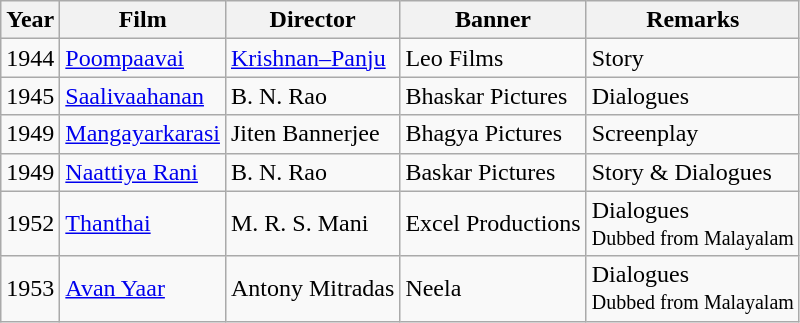<table class="wikitable">
<tr>
<th>Year</th>
<th>Film</th>
<th>Director</th>
<th>Banner</th>
<th>Remarks</th>
</tr>
<tr --->
<td>1944</td>
<td><a href='#'>Poompaavai</a></td>
<td><a href='#'>Krishnan–Panju</a></td>
<td>Leo Films</td>
<td>Story</td>
</tr>
<tr>
<td>1945</td>
<td><a href='#'>Saalivaahanan</a></td>
<td>B. N. Rao</td>
<td>Bhaskar Pictures</td>
<td>Dialogues</td>
</tr>
<tr>
<td>1949</td>
<td><a href='#'>Mangayarkarasi</a></td>
<td>Jiten Bannerjee</td>
<td>Bhagya Pictures</td>
<td>Screenplay</td>
</tr>
<tr>
<td>1949</td>
<td><a href='#'>Naattiya Rani</a></td>
<td>B. N. Rao</td>
<td>Baskar Pictures</td>
<td>Story & Dialogues</td>
</tr>
<tr>
<td>1952</td>
<td><a href='#'>Thanthai</a></td>
<td>M. R. S. Mani</td>
<td>Excel Productions</td>
<td>Dialogues<br><small>Dubbed from Malayalam</small></td>
</tr>
<tr>
<td>1953</td>
<td><a href='#'>Avan Yaar</a></td>
<td>Antony Mitradas</td>
<td>Neela</td>
<td>Dialogues<br><small>Dubbed from Malayalam</small></td>
</tr>
</table>
